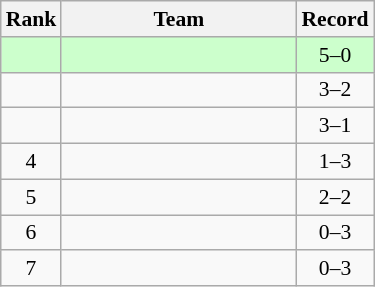<table class="wikitable" style="font-size:90%;">
<tr>
<th>Rank</th>
<th width=150px>Team</th>
<th>Record</th>
</tr>
<tr bgcolor=ccffcc>
<td align=center></td>
<td></td>
<td align=center>5–0</td>
</tr>
<tr>
<td align=center></td>
<td></td>
<td align=center>3–2</td>
</tr>
<tr>
<td align=center></td>
<td></td>
<td align=center>3–1</td>
</tr>
<tr>
<td align=center>4</td>
<td></td>
<td align=center>1–3</td>
</tr>
<tr>
<td align=center>5</td>
<td></td>
<td align=center>2–2</td>
</tr>
<tr>
<td align=center>6</td>
<td></td>
<td align=center>0–3</td>
</tr>
<tr>
<td align=center>7</td>
<td></td>
<td align=center>0–3</td>
</tr>
</table>
